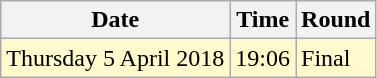<table class="wikitable">
<tr>
<th>Date</th>
<th>Time</th>
<th>Round</th>
</tr>
<tr>
<td style=background:lemonchiffon>Thursday 5 April 2018</td>
<td style=background:lemonchiffon>19:06</td>
<td style=background:lemonchiffon>Final</td>
</tr>
</table>
